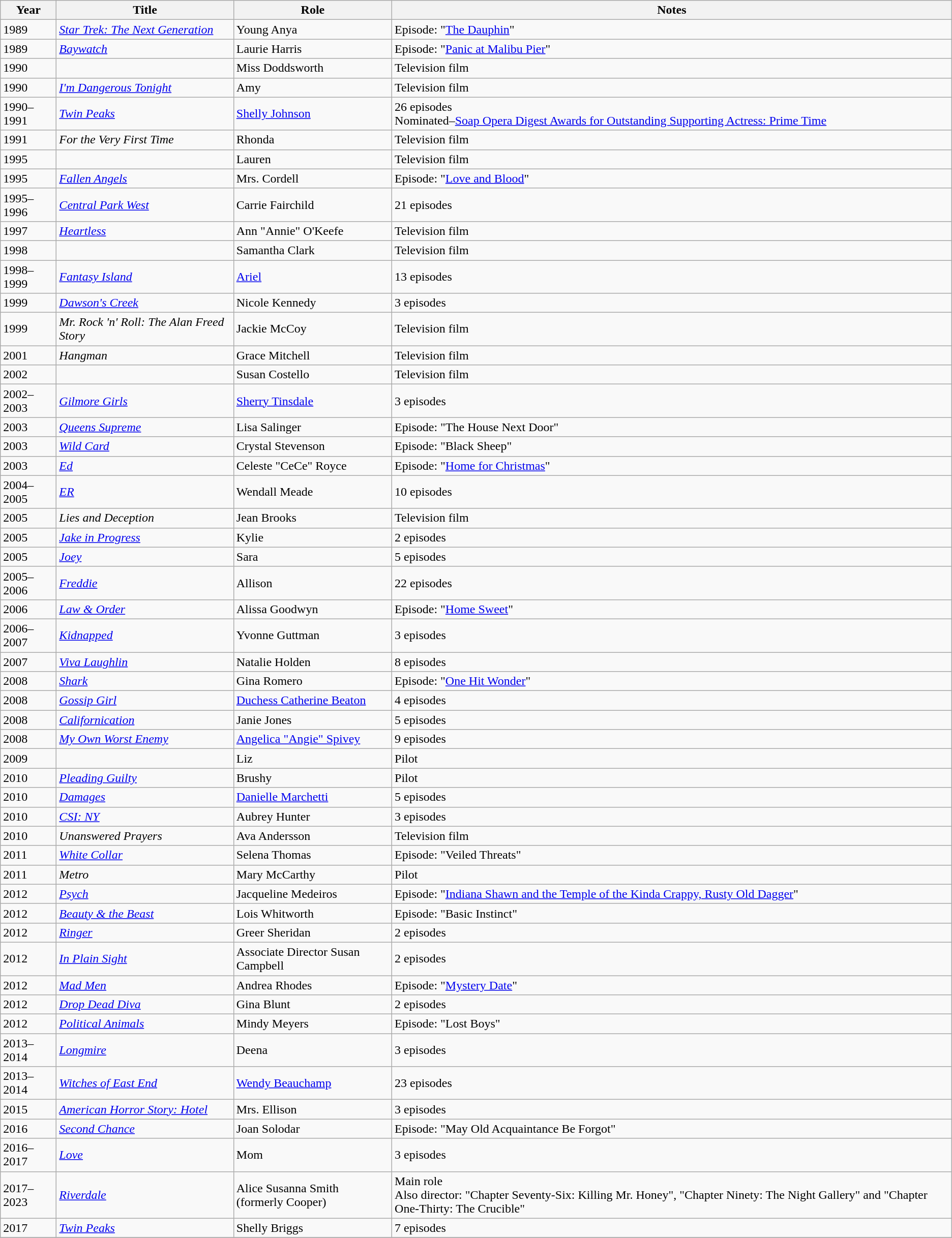<table class="wikitable sortable">
<tr>
<th>Year</th>
<th>Title</th>
<th>Role</th>
<th class="unsortable">Notes</th>
</tr>
<tr>
<td>1989</td>
<td><em><a href='#'>Star Trek: The Next Generation</a></em></td>
<td>Young Anya</td>
<td>Episode: "<a href='#'>The Dauphin</a>"</td>
</tr>
<tr>
<td>1989</td>
<td><em><a href='#'>Baywatch</a></em></td>
<td>Laurie Harris</td>
<td>Episode: "<a href='#'>Panic at Malibu Pier</a>"</td>
</tr>
<tr>
<td>1990</td>
<td><em></em></td>
<td>Miss Doddsworth</td>
<td>Television film</td>
</tr>
<tr>
<td>1990</td>
<td><em><a href='#'>I'm Dangerous Tonight</a></em></td>
<td>Amy</td>
<td>Television film</td>
</tr>
<tr>
<td>1990–1991</td>
<td><em><a href='#'>Twin Peaks</a></em></td>
<td><a href='#'>Shelly Johnson</a></td>
<td>26 episodes<br>Nominated–<a href='#'>Soap Opera Digest Awards for Outstanding Supporting Actress: Prime Time</a></td>
</tr>
<tr>
<td>1991</td>
<td><em>For the Very First Time</em></td>
<td>Rhonda</td>
<td>Television film</td>
</tr>
<tr>
<td>1995</td>
<td><em></em></td>
<td>Lauren</td>
<td>Television film</td>
</tr>
<tr>
<td>1995</td>
<td><em><a href='#'>Fallen Angels</a></em></td>
<td>Mrs. Cordell</td>
<td>Episode: "<a href='#'>Love and Blood</a>"</td>
</tr>
<tr>
<td>1995–1996</td>
<td><em><a href='#'>Central Park West</a></em></td>
<td>Carrie Fairchild</td>
<td>21 episodes</td>
</tr>
<tr>
<td>1997</td>
<td><em><a href='#'>Heartless</a></em></td>
<td>Ann "Annie" O'Keefe</td>
<td>Television film</td>
</tr>
<tr>
<td>1998</td>
<td><em></em></td>
<td>Samantha Clark</td>
<td>Television film</td>
</tr>
<tr>
<td>1998–1999</td>
<td><em><a href='#'>Fantasy Island</a></em></td>
<td><a href='#'>Ariel</a></td>
<td>13 episodes</td>
</tr>
<tr>
<td>1999</td>
<td><em><a href='#'>Dawson's Creek</a></em></td>
<td>Nicole Kennedy</td>
<td>3 episodes</td>
</tr>
<tr>
<td>1999</td>
<td><em>Mr. Rock 'n' Roll: The Alan Freed Story</em></td>
<td>Jackie McCoy</td>
<td>Television film</td>
</tr>
<tr>
<td>2001</td>
<td><em>Hangman</em></td>
<td>Grace Mitchell</td>
<td>Television film</td>
</tr>
<tr>
<td>2002</td>
<td><em></em></td>
<td>Susan Costello</td>
<td>Television film</td>
</tr>
<tr>
<td>2002–2003</td>
<td><em><a href='#'>Gilmore Girls</a></em></td>
<td><a href='#'>Sherry Tinsdale</a></td>
<td>3 episodes</td>
</tr>
<tr>
<td>2003</td>
<td><em><a href='#'>Queens Supreme</a></em></td>
<td>Lisa Salinger</td>
<td>Episode: "The House Next Door"</td>
</tr>
<tr>
<td>2003</td>
<td><em><a href='#'>Wild Card</a></em></td>
<td>Crystal Stevenson</td>
<td>Episode: "Black Sheep"</td>
</tr>
<tr>
<td>2003</td>
<td><em><a href='#'>Ed</a></em></td>
<td>Celeste "CeCe" Royce</td>
<td>Episode: "<a href='#'>Home for Christmas</a>"</td>
</tr>
<tr>
<td>2004–2005</td>
<td><em><a href='#'>ER</a></em></td>
<td>Wendall Meade</td>
<td>10 episodes</td>
</tr>
<tr>
<td>2005</td>
<td><em>Lies and Deception</em></td>
<td>Jean Brooks</td>
<td>Television film</td>
</tr>
<tr>
<td>2005</td>
<td><em><a href='#'>Jake in Progress</a></em></td>
<td>Kylie</td>
<td>2 episodes</td>
</tr>
<tr>
<td>2005</td>
<td><em><a href='#'>Joey</a></em></td>
<td>Sara</td>
<td>5 episodes</td>
</tr>
<tr>
<td>2005–2006</td>
<td><em><a href='#'>Freddie</a></em></td>
<td>Allison</td>
<td>22 episodes</td>
</tr>
<tr>
<td>2006</td>
<td><em><a href='#'>Law & Order</a></em></td>
<td>Alissa Goodwyn</td>
<td>Episode: "<a href='#'>Home Sweet</a>"</td>
</tr>
<tr>
<td>2006–2007</td>
<td><em><a href='#'>Kidnapped</a></em></td>
<td>Yvonne Guttman</td>
<td>3 episodes</td>
</tr>
<tr>
<td>2007</td>
<td><em><a href='#'>Viva Laughlin</a></em></td>
<td>Natalie Holden</td>
<td>8 episodes</td>
</tr>
<tr>
<td>2008</td>
<td><em><a href='#'>Shark</a></em></td>
<td>Gina Romero</td>
<td>Episode: "<a href='#'>One Hit Wonder</a>"</td>
</tr>
<tr>
<td>2008</td>
<td><em><a href='#'>Gossip Girl</a></em></td>
<td><a href='#'>Duchess Catherine Beaton</a></td>
<td>4 episodes</td>
</tr>
<tr>
<td>2008</td>
<td><em><a href='#'>Californication</a></em></td>
<td>Janie Jones</td>
<td>5 episodes</td>
</tr>
<tr>
<td>2008</td>
<td><em><a href='#'>My Own Worst Enemy</a></em></td>
<td><a href='#'>Angelica "Angie" Spivey</a></td>
<td>9 episodes</td>
</tr>
<tr>
<td>2009</td>
<td><em></em></td>
<td>Liz</td>
<td>Pilot</td>
</tr>
<tr>
<td>2010</td>
<td><em><a href='#'>Pleading Guilty</a></em></td>
<td>Brushy</td>
<td>Pilot</td>
</tr>
<tr>
<td>2010</td>
<td><em><a href='#'>Damages</a></em></td>
<td><a href='#'>Danielle Marchetti</a></td>
<td>5 episodes</td>
</tr>
<tr>
<td>2010</td>
<td><em><a href='#'>CSI: NY</a></em></td>
<td>Aubrey Hunter</td>
<td>3 episodes</td>
</tr>
<tr>
<td>2010</td>
<td><em>Unanswered Prayers</em></td>
<td>Ava Andersson</td>
<td>Television film</td>
</tr>
<tr>
<td>2011</td>
<td><em><a href='#'>White Collar</a></em></td>
<td>Selena Thomas</td>
<td>Episode: "Veiled Threats"</td>
</tr>
<tr>
<td>2011</td>
<td><em>Metro</em></td>
<td>Mary McCarthy</td>
<td>Pilot</td>
</tr>
<tr>
<td>2012</td>
<td><em><a href='#'>Psych</a></em></td>
<td>Jacqueline Medeiros</td>
<td>Episode: "<a href='#'>Indiana Shawn and the Temple of the Kinda Crappy, Rusty Old Dagger</a>"</td>
</tr>
<tr>
<td>2012</td>
<td><em><a href='#'>Beauty & the Beast</a></em></td>
<td>Lois Whitworth</td>
<td>Episode: "Basic Instinct"</td>
</tr>
<tr>
<td>2012</td>
<td><em><a href='#'>Ringer</a></em></td>
<td>Greer Sheridan</td>
<td>2 episodes</td>
</tr>
<tr>
<td>2012</td>
<td><em><a href='#'>In Plain Sight</a></em></td>
<td>Associate Director Susan Campbell</td>
<td>2 episodes</td>
</tr>
<tr>
<td>2012</td>
<td><em><a href='#'>Mad Men</a></em></td>
<td>Andrea Rhodes</td>
<td>Episode: "<a href='#'>Mystery Date</a>"</td>
</tr>
<tr>
<td>2012</td>
<td><em><a href='#'>Drop Dead Diva</a></em></td>
<td>Gina Blunt</td>
<td>2 episodes</td>
</tr>
<tr>
<td>2012</td>
<td><em><a href='#'>Political Animals</a></em></td>
<td>Mindy Meyers</td>
<td>Episode: "Lost Boys"</td>
</tr>
<tr>
<td>2013–2014</td>
<td><em><a href='#'>Longmire</a></em></td>
<td>Deena</td>
<td>3 episodes</td>
</tr>
<tr>
<td>2013–2014</td>
<td><em><a href='#'>Witches of East End</a></em></td>
<td><a href='#'>Wendy Beauchamp</a></td>
<td>23 episodes</td>
</tr>
<tr>
<td>2015</td>
<td><em><a href='#'>American Horror Story: Hotel</a></em></td>
<td>Mrs. Ellison</td>
<td>3 episodes</td>
</tr>
<tr>
<td>2016</td>
<td><em><a href='#'>Second Chance</a></em></td>
<td>Joan Solodar</td>
<td>Episode: "May Old Acquaintance Be Forgot"</td>
</tr>
<tr>
<td>2016–2017</td>
<td><em><a href='#'>Love</a></em></td>
<td>Mom</td>
<td>3 episodes</td>
</tr>
<tr>
<td>2017–2023</td>
<td><em><a href='#'>Riverdale</a></em></td>
<td>Alice Susanna Smith<br>(formerly Cooper)</td>
<td>Main role<br>Also director: "Chapter Seventy-Six: Killing Mr. Honey", "Chapter Ninety: The Night Gallery" and "Chapter One-Thirty: The Crucible"</td>
</tr>
<tr>
<td>2017</td>
<td><em><a href='#'>Twin Peaks</a></em></td>
<td>Shelly Briggs</td>
<td>7 episodes</td>
</tr>
<tr>
</tr>
</table>
